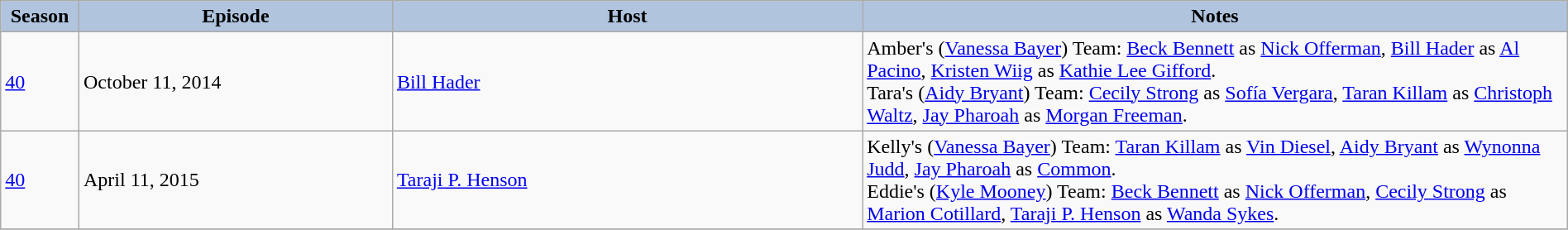<table class="wikitable" style="width:100%;">
<tr>
<th style="background:#B0C4DE;" width="5%">Season</th>
<th style="background:#B0C4DE;" width="20%">Episode</th>
<th style="background:#B0C4DE;" width="30%">Host</th>
<th style="background:#B0C4DE;" width="45%">Notes</th>
</tr>
<tr>
<td><a href='#'>40</a></td>
<td>October 11, 2014</td>
<td><a href='#'>Bill Hader</a></td>
<td>Amber's (<a href='#'>Vanessa Bayer</a>) Team: <a href='#'>Beck Bennett</a> as <a href='#'>Nick Offerman</a>, <a href='#'>Bill Hader</a> as <a href='#'>Al Pacino</a>, <a href='#'>Kristen Wiig</a> as <a href='#'>Kathie Lee Gifford</a>.<br>Tara's (<a href='#'>Aidy Bryant</a>) Team: <a href='#'>Cecily Strong</a> as <a href='#'>Sofía Vergara</a>, <a href='#'>Taran Killam</a> as <a href='#'>Christoph Waltz</a>, <a href='#'>Jay Pharoah</a> as <a href='#'>Morgan Freeman</a>.</td>
</tr>
<tr>
<td><a href='#'>40</a></td>
<td>April 11, 2015</td>
<td><a href='#'>Taraji P. Henson</a></td>
<td>Kelly's (<a href='#'>Vanessa Bayer</a>) Team: <a href='#'>Taran Killam</a> as <a href='#'>Vin Diesel</a>, <a href='#'>Aidy Bryant</a> as <a href='#'>Wynonna Judd</a>, <a href='#'>Jay Pharoah</a> as <a href='#'>Common</a>.<br>Eddie's (<a href='#'>Kyle Mooney</a>) Team: <a href='#'>Beck Bennett</a> as <a href='#'>Nick Offerman</a>, <a href='#'>Cecily Strong</a> as <a href='#'>Marion Cotillard</a>, <a href='#'>Taraji P. Henson</a> as <a href='#'>Wanda Sykes</a>.</td>
</tr>
<tr>
</tr>
</table>
